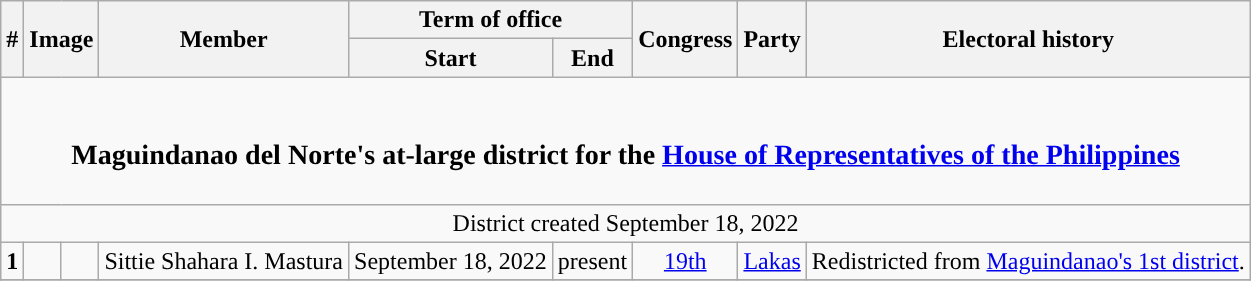<table class=wikitable>
<tr>
<th rowspan="2">#</th>
<th rowspan="2" colspan=2>Image</th>
<th rowspan="2">Member</th>
<th colspan=2>Term of office</th>
<th rowspan="2">Congress</th>
<th rowspan="2">Party</th>
<th rowspan="2">Electoral history</th>
</tr>
<tr>
<th>Start</th>
<th>End</th>
</tr>
<tr>
<td colspan="10" style="text-align:center;"><br><h3>Maguindanao del Norte's at-large district for the <a href='#'>House of Representatives of the Philippines</a></h3></td>
</tr>
<tr>
<td colspan="10" style="text-align:center;">District created September 18, 2022</td>
</tr>
<tr>
<td style="text-align:center;"><strong>1</strong></td>
<td style="color:inherit;background:"></td>
<td></td>
<td>Sittie Shahara I. Mastura</td>
<td>September 18, 2022</td>
<td>present</td>
<td style="text-align:center;"><a href='#'>19th</a></td>
<td><a href='#'>Lakas</a></td>
<td>Redistricted from <a href='#'>Maguindanao's 1st district</a>.</td>
</tr>
<tr>
</tr>
</table>
